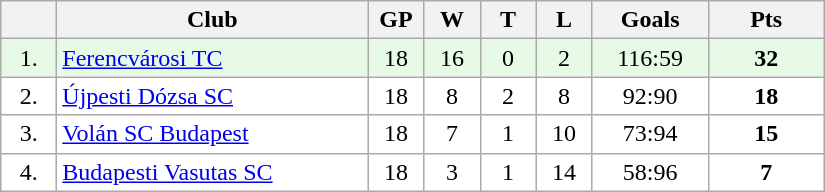<table class="wikitable">
<tr>
<th width="30"></th>
<th width="200">Club</th>
<th width="30">GP</th>
<th width="30">W</th>
<th width="30">T</th>
<th width="30">L</th>
<th width="70">Goals</th>
<th width="70">Pts</th>
</tr>
<tr bgcolor="#e6fae6" align="center">
<td>1.</td>
<td align="left"><a href='#'>Ferencvárosi TC</a></td>
<td>18</td>
<td>16</td>
<td>0</td>
<td>2</td>
<td>116:59</td>
<td><strong>32</strong></td>
</tr>
<tr bgcolor="#FFFFFF" align="center">
<td>2.</td>
<td align="left"><a href='#'>Újpesti Dózsa SC</a></td>
<td>18</td>
<td>8</td>
<td>2</td>
<td>8</td>
<td>92:90</td>
<td><strong>18</strong></td>
</tr>
<tr bgcolor="#FFFFFF" align="center">
<td>3.</td>
<td align="left"><a href='#'>Volán SC Budapest</a></td>
<td>18</td>
<td>7</td>
<td>1</td>
<td>10</td>
<td>73:94</td>
<td><strong>15</strong></td>
</tr>
<tr bgcolor="#FFFFFF" align="center">
<td>4.</td>
<td align="left"><a href='#'>Budapesti Vasutas SC</a></td>
<td>18</td>
<td>3</td>
<td>1</td>
<td>14</td>
<td>58:96</td>
<td><strong>7</strong></td>
</tr>
</table>
